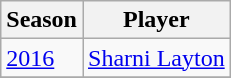<table class="wikitable collapsible">
<tr>
<th>Season</th>
<th>Player</th>
</tr>
<tr>
<td><a href='#'>2016</a></td>
<td><a href='#'>Sharni Layton</a></td>
</tr>
<tr>
</tr>
</table>
